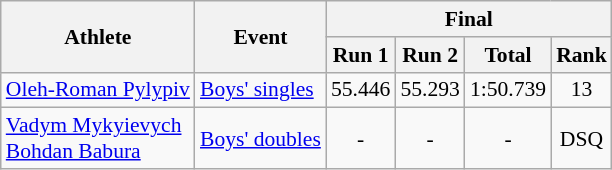<table class="wikitable" style="font-size:90%">
<tr>
<th rowspan="2">Athlete</th>
<th rowspan="2">Event</th>
<th colspan="4">Final</th>
</tr>
<tr>
<th>Run 1</th>
<th>Run 2</th>
<th>Total</th>
<th>Rank</th>
</tr>
<tr>
<td><a href='#'>Oleh-Roman Pylypiv</a></td>
<td><a href='#'>Boys' singles</a></td>
<td align="center">55.446</td>
<td align="center">55.293</td>
<td align="center">1:50.739</td>
<td align="center">13</td>
</tr>
<tr>
<td><a href='#'>Vadym Mykyievych</a><br><a href='#'>Bohdan Babura</a></td>
<td><a href='#'>Boys' doubles</a></td>
<td align="center">-</td>
<td align="center">-</td>
<td align="center">-</td>
<td align="center">DSQ</td>
</tr>
</table>
